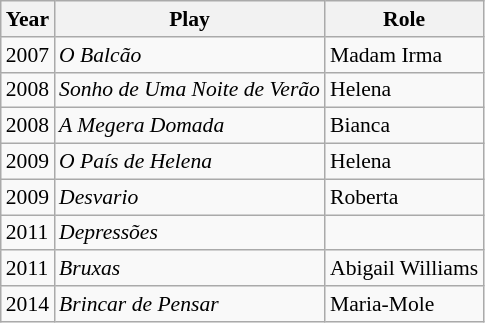<table class="wikitable" style="font-size: 90%;">
<tr>
<th>Year</th>
<th>Play</th>
<th>Role</th>
</tr>
<tr>
<td>2007</td>
<td><em>O Balcão</em></td>
<td>Madam Irma</td>
</tr>
<tr>
<td>2008</td>
<td><em>Sonho de Uma Noite de Verão</em></td>
<td>Helena</td>
</tr>
<tr>
<td>2008</td>
<td><em>A Megera Domada</em></td>
<td>Bianca</td>
</tr>
<tr>
<td>2009</td>
<td><em>O País de Helena</em></td>
<td>Helena</td>
</tr>
<tr>
<td>2009</td>
<td><em>Desvario</em></td>
<td>Roberta</td>
</tr>
<tr>
<td>2011</td>
<td><em>Depressões</em></td>
<td></td>
</tr>
<tr>
<td>2011</td>
<td><em>Bruxas</em></td>
<td>Abigail Williams</td>
</tr>
<tr>
<td>2014</td>
<td><em>Brincar de Pensar</em></td>
<td>Maria-Mole</td>
</tr>
</table>
